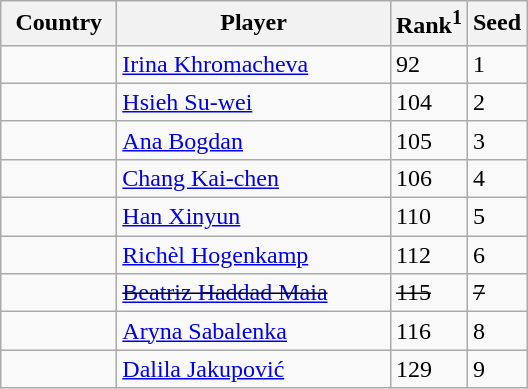<table class="sortable wikitable">
<tr>
<th width="70">Country</th>
<th width="175">Player</th>
<th>Rank<sup>1</sup></th>
<th>Seed</th>
</tr>
<tr>
<td></td>
<td><a href='#'>Irina Khromacheva</a></td>
<td>92</td>
<td>1</td>
</tr>
<tr>
<td></td>
<td><a href='#'>Hsieh Su-wei</a></td>
<td>104</td>
<td>2</td>
</tr>
<tr>
<td></td>
<td><a href='#'>Ana Bogdan</a></td>
<td>105</td>
<td>3</td>
</tr>
<tr>
<td></td>
<td><a href='#'>Chang Kai-chen</a></td>
<td>106</td>
<td>4</td>
</tr>
<tr>
<td></td>
<td><a href='#'>Han Xinyun</a></td>
<td>110</td>
<td>5</td>
</tr>
<tr>
<td></td>
<td><a href='#'>Richèl Hogenkamp</a></td>
<td>112</td>
<td>6</td>
</tr>
<tr>
<td><s></s></td>
<td><s><a href='#'>Beatriz Haddad Maia</a></s></td>
<td><s>115</s></td>
<td><s>7</s></td>
</tr>
<tr>
<td></td>
<td><a href='#'>Aryna Sabalenka</a></td>
<td>116</td>
<td>8</td>
</tr>
<tr>
<td></td>
<td><a href='#'>Dalila Jakupović</a></td>
<td>129</td>
<td>9</td>
</tr>
</table>
